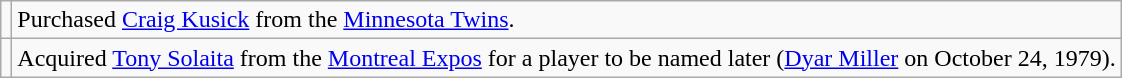<table class="wikitable">
<tr>
<td></td>
<td>Purchased <a href='#'>Craig Kusick</a> from the <a href='#'>Minnesota Twins</a>.</td>
</tr>
<tr>
<td></td>
<td>Acquired <a href='#'>Tony Solaita</a> from the <a href='#'>Montreal Expos</a> for a player to be named later (<a href='#'>Dyar Miller</a> on October 24, 1979).</td>
</tr>
</table>
